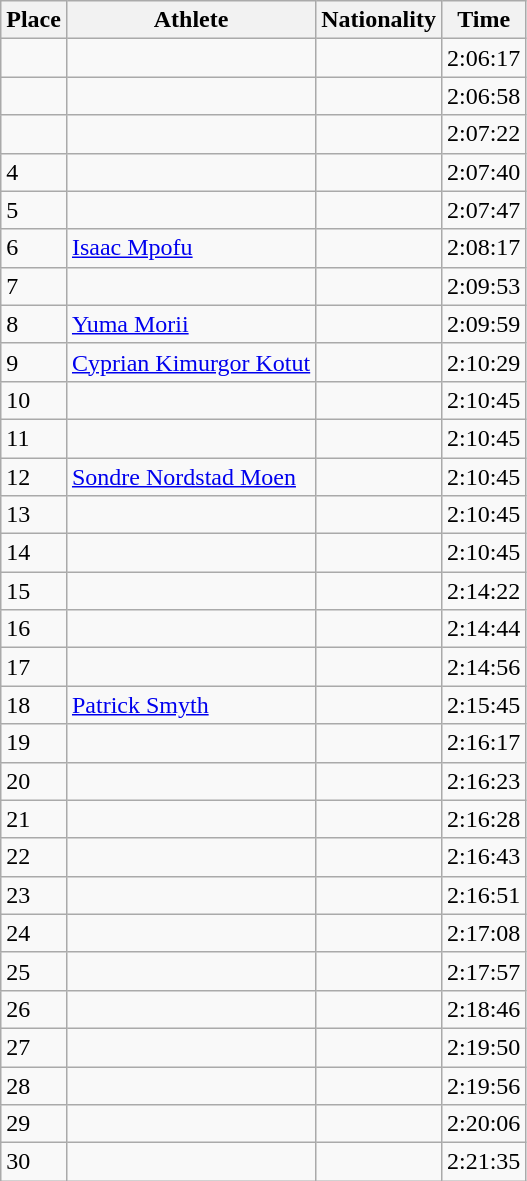<table class="wikitable sortable">
<tr>
<th scope="col">Place</th>
<th scope="col">Athlete</th>
<th scope="col">Nationality</th>
<th scope="col">Time</th>
</tr>
<tr>
<td></td>
<td></td>
<td></td>
<td>2:06:17</td>
</tr>
<tr>
<td></td>
<td></td>
<td></td>
<td>2:06:58</td>
</tr>
<tr>
<td></td>
<td></td>
<td></td>
<td>2:07:22</td>
</tr>
<tr>
<td>4</td>
<td></td>
<td></td>
<td>2:07:40</td>
</tr>
<tr>
<td>5</td>
<td></td>
<td></td>
<td>2:07:47</td>
</tr>
<tr>
<td>6</td>
<td><a href='#'>Isaac Mpofu</a></td>
<td></td>
<td>2:08:17</td>
</tr>
<tr>
<td>7</td>
<td></td>
<td></td>
<td>2:09:53</td>
</tr>
<tr>
<td>8</td>
<td><a href='#'>Yuma Morii</a></td>
<td></td>
<td>2:09:59</td>
</tr>
<tr>
<td>9</td>
<td><a href='#'>Cyprian Kimurgor Kotut</a></td>
<td></td>
<td>2:10:29</td>
</tr>
<tr>
<td>10</td>
<td></td>
<td></td>
<td>2:10:45</td>
</tr>
<tr>
<td>11</td>
<td></td>
<td></td>
<td>2:10:45</td>
</tr>
<tr>
<td>12</td>
<td><a href='#'>Sondre Nordstad Moen</a></td>
<td></td>
<td>2:10:45</td>
</tr>
<tr>
<td>13</td>
<td></td>
<td></td>
<td>2:10:45</td>
</tr>
<tr>
<td>14</td>
<td></td>
<td></td>
<td>2:10:45</td>
</tr>
<tr>
<td>15</td>
<td></td>
<td></td>
<td>2:14:22</td>
</tr>
<tr>
<td>16</td>
<td></td>
<td></td>
<td>2:14:44</td>
</tr>
<tr>
<td>17</td>
<td></td>
<td></td>
<td>2:14:56</td>
</tr>
<tr>
<td>18</td>
<td><a href='#'>Patrick Smyth</a></td>
<td></td>
<td>2:15:45</td>
</tr>
<tr>
<td>19</td>
<td></td>
<td></td>
<td>2:16:17</td>
</tr>
<tr>
<td>20</td>
<td></td>
<td></td>
<td>2:16:23</td>
</tr>
<tr>
<td>21</td>
<td></td>
<td></td>
<td>2:16:28</td>
</tr>
<tr>
<td>22</td>
<td></td>
<td></td>
<td>2:16:43</td>
</tr>
<tr>
<td>23</td>
<td></td>
<td></td>
<td>2:16:51</td>
</tr>
<tr>
<td>24</td>
<td></td>
<td></td>
<td>2:17:08</td>
</tr>
<tr>
<td>25</td>
<td></td>
<td></td>
<td>2:17:57</td>
</tr>
<tr>
<td>26</td>
<td></td>
<td></td>
<td>2:18:46</td>
</tr>
<tr>
<td>27</td>
<td></td>
<td></td>
<td>2:19:50</td>
</tr>
<tr>
<td>28</td>
<td></td>
<td></td>
<td>2:19:56</td>
</tr>
<tr>
<td>29</td>
<td></td>
<td></td>
<td>2:20:06</td>
</tr>
<tr>
<td>30</td>
<td></td>
<td></td>
<td>2:21:35</td>
</tr>
</table>
